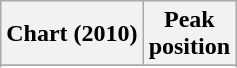<table class="wikitable plainrowheaders sortable" style="text-align:center">
<tr>
<th scope="col">Chart (2010)</th>
<th scope="col">Peak<br> position</th>
</tr>
<tr>
</tr>
<tr>
</tr>
<tr>
</tr>
</table>
